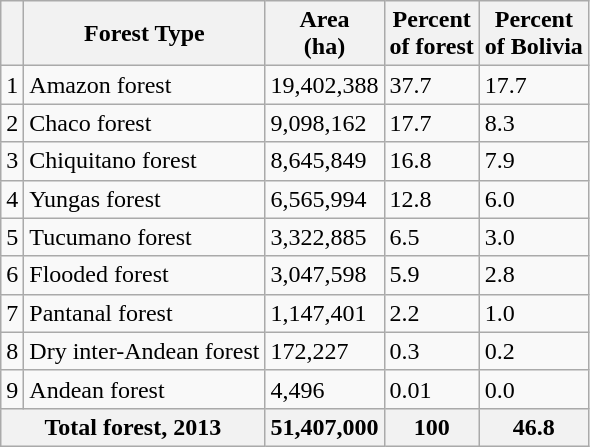<table class="wikitable">
<tr>
<th></th>
<th>Forest Type</th>
<th>Area<br>(ha)</th>
<th>Percent<br>of forest</th>
<th>Percent<br>of Bolivia</th>
</tr>
<tr>
<td>1</td>
<td>Amazon forest</td>
<td>19,402,388</td>
<td>37.7</td>
<td>17.7</td>
</tr>
<tr>
<td>2</td>
<td>Chaco forest</td>
<td>9,098,162</td>
<td>17.7</td>
<td>8.3</td>
</tr>
<tr>
<td>3</td>
<td>Chiquitano forest</td>
<td>8,645,849</td>
<td>16.8</td>
<td>7.9</td>
</tr>
<tr>
<td>4</td>
<td>Yungas forest</td>
<td>6,565,994</td>
<td>12.8</td>
<td>6.0</td>
</tr>
<tr>
<td>5</td>
<td>Tucumano forest</td>
<td>3,322,885</td>
<td>6.5</td>
<td>3.0</td>
</tr>
<tr>
<td>6</td>
<td>Flooded forest</td>
<td>3,047,598</td>
<td>5.9</td>
<td>2.8</td>
</tr>
<tr>
<td>7</td>
<td>Pantanal forest</td>
<td>1,147,401</td>
<td>2.2</td>
<td>1.0</td>
</tr>
<tr>
<td>8</td>
<td>Dry inter-Andean forest</td>
<td>172,227</td>
<td>0.3</td>
<td>0.2</td>
</tr>
<tr>
<td>9</td>
<td>Andean forest</td>
<td>4,496</td>
<td>0.01</td>
<td>0.0</td>
</tr>
<tr>
<th colspan=2>Total forest, 2013</th>
<th>51,407,000</th>
<th>100</th>
<th>46.8</th>
</tr>
</table>
